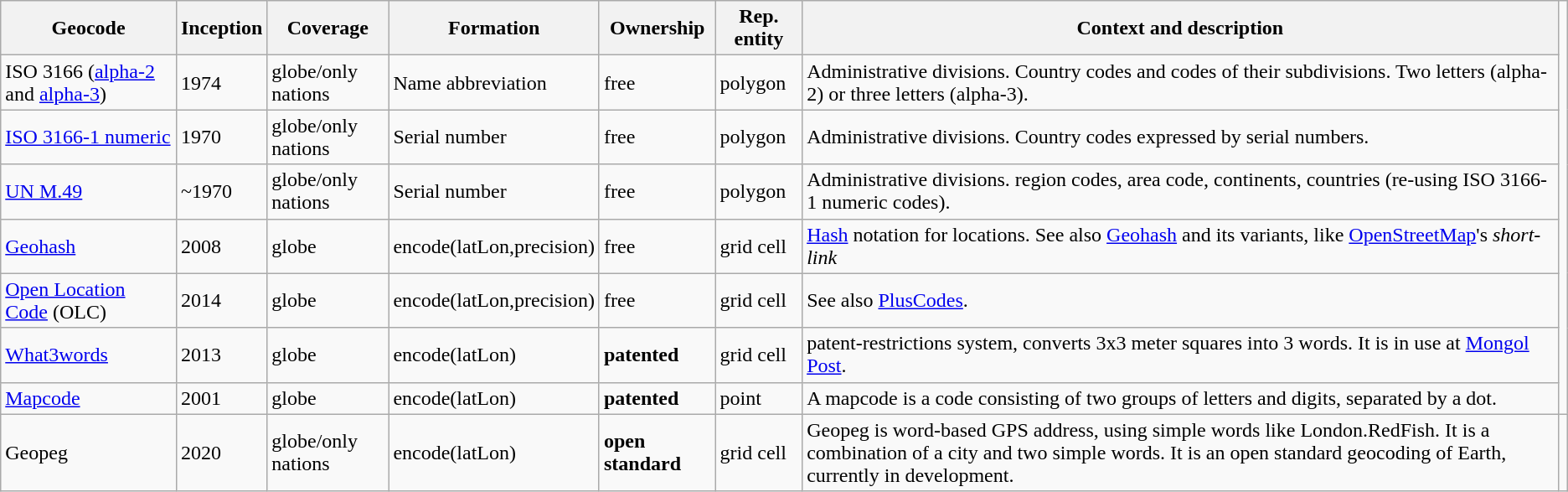<table class="wikitable"|>
<tr>
<th>Geocode</th>
<th>Inception</th>
<th>Coverage</th>
<th>Formation</th>
<th>Ownership</th>
<th>Rep. entity</th>
<th>Context and description</th>
</tr>
<tr>
<td>ISO 3166 (<a href='#'>alpha-2</a> and  <a href='#'>alpha-3</a>)</td>
<td>1974</td>
<td>globe/only nations</td>
<td>Name abbreviation</td>
<td>free</td>
<td>polygon</td>
<td>Administrative divisions. Country codes and codes of their subdivisions. Two letters (alpha-2) or three letters (alpha-3).</td>
</tr>
<tr>
<td><a href='#'>ISO 3166-1 numeric</a></td>
<td>1970</td>
<td>globe/only nations</td>
<td>Serial number</td>
<td>free</td>
<td>polygon</td>
<td>Administrative divisions. Country codes expressed by serial numbers.</td>
</tr>
<tr>
<td><a href='#'>UN M.49</a></td>
<td>~1970</td>
<td>globe/only nations</td>
<td>Serial number</td>
<td>free</td>
<td>polygon</td>
<td>Administrative divisions. region codes, area code, continents, countries (re-using ISO 3166-1 numeric codes).</td>
</tr>
<tr>
<td><a href='#'>Geohash</a></td>
<td>2008</td>
<td>globe</td>
<td>encode(latLon,precision)</td>
<td>free</td>
<td>grid cell</td>
<td><a href='#'>Hash</a> notation for locations. See also  <a href='#'>Geohash</a> and its variants, like <a href='#'>OpenStreetMap</a>'s <em>short-link</em></td>
</tr>
<tr>
<td><a href='#'>Open Location Code</a> (OLC)</td>
<td>2014</td>
<td>globe</td>
<td>encode(latLon,precision)</td>
<td>free</td>
<td>grid cell</td>
<td>See also <a href='#'>PlusCodes</a>.</td>
</tr>
<tr>
<td><a href='#'>What3words</a></td>
<td>2013</td>
<td>globe</td>
<td>encode(latLon)</td>
<td><strong>patented</strong></td>
<td>grid cell</td>
<td>patent-restrictions system, converts 3x3 meter squares into 3 words. It is in use at <a href='#'>Mongol Post</a>.</td>
</tr>
<tr>
<td><a href='#'>Mapcode</a></td>
<td>2001</td>
<td>globe</td>
<td>encode(latLon)</td>
<td><strong>patented</strong></td>
<td>point</td>
<td>A mapcode is a code consisting of two groups of letters and digits, separated by a dot.</td>
</tr>
<tr>
<td>Geopeg</td>
<td>2020</td>
<td>globe/only nations</td>
<td>encode(latLon)</td>
<td><strong>open standard</strong></td>
<td>grid cell</td>
<td>Geopeg is word-based GPS address, using simple words like London.RedFish. It is a combination of a city and two simple words. It is an open standard geocoding of Earth, currently in development. </td>
<td></td>
</tr>
</table>
